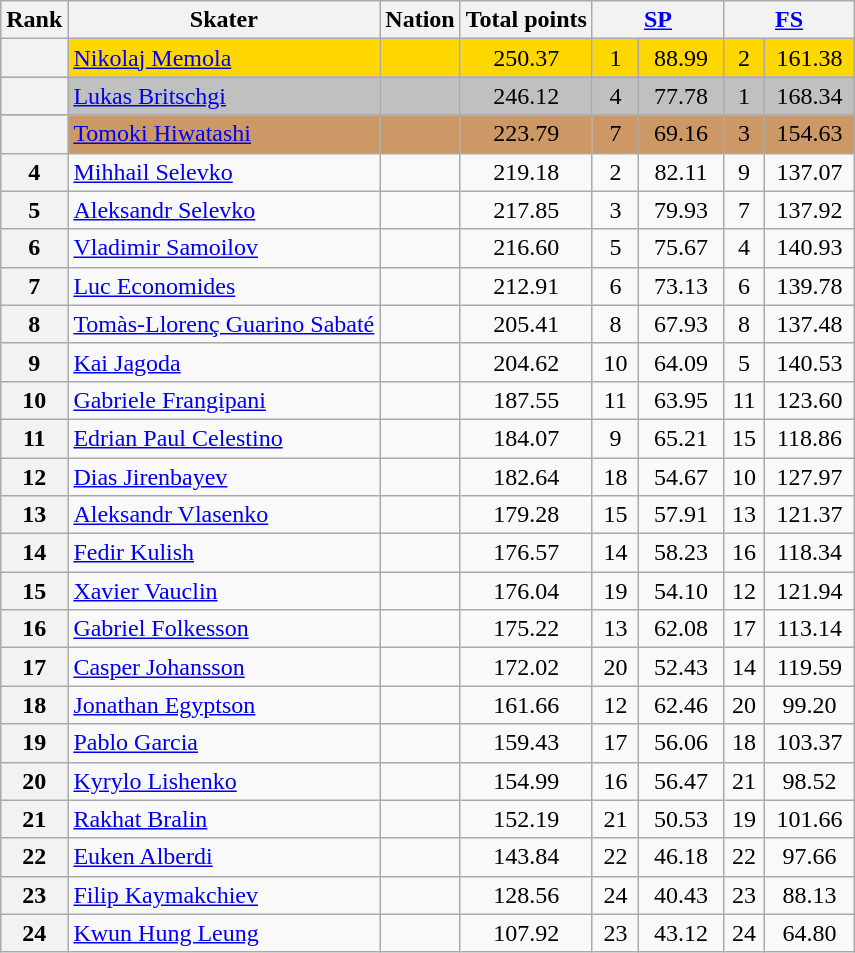<table class="wikitable sortable" style="text-align:left">
<tr>
<th scope="col">Rank</th>
<th scope="col">Skater</th>
<th scope="col">Nation</th>
<th scope="col">Total points</th>
<th scope="col" colspan="2" width="80px"><a href='#'>SP</a></th>
<th scope="col" colspan="2" width="80px"><a href='#'>FS</a></th>
</tr>
<tr bgcolor="gold">
<th scope="row"></th>
<td><a href='#'>Nikolaj Memola</a></td>
<td></td>
<td align="center">250.37</td>
<td align="center">1</td>
<td align="center">88.99</td>
<td align="center">2</td>
<td align="center">161.38</td>
</tr>
<tr bgcolor="silver">
<th scope="row"></th>
<td><a href='#'>Lukas Britschgi</a></td>
<td></td>
<td align="center">246.12</td>
<td align="center">4</td>
<td align="center">77.78</td>
<td align="center">1</td>
<td align="center">168.34</td>
</tr>
<tr bgcolor="cc9966">
<th scope="row"></th>
<td><a href='#'>Tomoki Hiwatashi</a></td>
<td></td>
<td align="center">223.79</td>
<td align="center">7</td>
<td align="center">69.16</td>
<td align="center">3</td>
<td align="center">154.63</td>
</tr>
<tr>
<th scope="row">4</th>
<td><a href='#'>Mihhail Selevko</a></td>
<td></td>
<td align="center">219.18</td>
<td align="center">2</td>
<td align="center">82.11</td>
<td align="center">9</td>
<td align="center">137.07</td>
</tr>
<tr>
<th scope="row">5</th>
<td><a href='#'>Aleksandr Selevko</a></td>
<td></td>
<td align="center">217.85</td>
<td align="center">3</td>
<td align="center">79.93</td>
<td align="center">7</td>
<td align="center">137.92</td>
</tr>
<tr>
<th scope="row">6</th>
<td><a href='#'>Vladimir Samoilov</a></td>
<td></td>
<td align="center">216.60</td>
<td align="center">5</td>
<td align="center">75.67</td>
<td align="center">4</td>
<td align="center">140.93</td>
</tr>
<tr>
<th scope="row">7</th>
<td><a href='#'>Luc Economides</a></td>
<td></td>
<td align="center">212.91</td>
<td align="center">6</td>
<td align="center">73.13</td>
<td align="center">6</td>
<td align="center">139.78</td>
</tr>
<tr>
<th scope="row">8</th>
<td><a href='#'>Tomàs-Llorenç Guarino Sabaté</a></td>
<td></td>
<td align="center">205.41</td>
<td align="center">8</td>
<td align="center">67.93</td>
<td align="center">8</td>
<td align="center">137.48</td>
</tr>
<tr>
<th scope="row">9</th>
<td><a href='#'>Kai Jagoda</a></td>
<td></td>
<td align="center">204.62</td>
<td align="center">10</td>
<td align="center">64.09</td>
<td align="center">5</td>
<td align="center">140.53</td>
</tr>
<tr>
<th scope="row">10</th>
<td><a href='#'>Gabriele Frangipani</a></td>
<td></td>
<td align="center">187.55</td>
<td align="center">11</td>
<td align="center">63.95</td>
<td align="center">11</td>
<td align="center">123.60</td>
</tr>
<tr>
<th scope="row">11</th>
<td><a href='#'>Edrian Paul Celestino</a></td>
<td></td>
<td align="center">184.07</td>
<td align="center">9</td>
<td align="center">65.21</td>
<td align="center">15</td>
<td align="center">118.86</td>
</tr>
<tr>
<th scope="row">12</th>
<td><a href='#'>Dias Jirenbayev</a></td>
<td></td>
<td align="center">182.64</td>
<td align="center">18</td>
<td align="center">54.67</td>
<td align="center">10</td>
<td align="center">127.97</td>
</tr>
<tr>
<th scope="row">13</th>
<td><a href='#'>Aleksandr Vlasenko</a></td>
<td></td>
<td align="center">179.28</td>
<td align="center">15</td>
<td align="center">57.91</td>
<td align="center">13</td>
<td align="center">121.37</td>
</tr>
<tr>
<th scope="row">14</th>
<td><a href='#'>Fedir Kulish</a></td>
<td></td>
<td align="center">176.57</td>
<td align="center">14</td>
<td align="center">58.23</td>
<td align="center">16</td>
<td align="center">118.34</td>
</tr>
<tr>
<th scope="row">15</th>
<td><a href='#'>Xavier Vauclin</a></td>
<td></td>
<td align="center">176.04</td>
<td align="center">19</td>
<td align="center">54.10</td>
<td align="center">12</td>
<td align="center">121.94</td>
</tr>
<tr>
<th scope="row">16</th>
<td><a href='#'>Gabriel Folkesson</a></td>
<td></td>
<td align="center">175.22</td>
<td align="center">13</td>
<td align="center">62.08</td>
<td align="center">17</td>
<td align="center">113.14</td>
</tr>
<tr>
<th scope="row">17</th>
<td><a href='#'>Casper Johansson</a></td>
<td></td>
<td align="center">172.02</td>
<td align="center">20</td>
<td align="center">52.43</td>
<td align="center">14</td>
<td align="center">119.59</td>
</tr>
<tr>
<th scope="row">18</th>
<td><a href='#'>Jonathan Egyptson</a></td>
<td></td>
<td align="center">161.66</td>
<td align="center">12</td>
<td align="center">62.46</td>
<td align="center">20</td>
<td align="center">99.20</td>
</tr>
<tr>
<th scope="row">19</th>
<td><a href='#'>Pablo Garcia</a></td>
<td></td>
<td align="center">159.43</td>
<td align="center">17</td>
<td align="center">56.06</td>
<td align="center">18</td>
<td align="center">103.37</td>
</tr>
<tr>
<th scope="row">20</th>
<td><a href='#'>Kyrylo Lishenko</a></td>
<td></td>
<td align="center">154.99</td>
<td align="center">16</td>
<td align="center">56.47</td>
<td align="center">21</td>
<td align="center">98.52</td>
</tr>
<tr>
<th scope="row">21</th>
<td><a href='#'>Rakhat Bralin</a></td>
<td></td>
<td align="center">152.19</td>
<td align="center">21</td>
<td align="center">50.53</td>
<td align="center">19</td>
<td align="center">101.66</td>
</tr>
<tr>
<th scope="row">22</th>
<td><a href='#'>Euken Alberdi</a></td>
<td></td>
<td align="center">143.84</td>
<td align="center">22</td>
<td align="center">46.18</td>
<td align="center">22</td>
<td align="center">97.66</td>
</tr>
<tr>
<th scope="row">23</th>
<td><a href='#'>Filip Kaymakchiev</a></td>
<td></td>
<td align="center">128.56</td>
<td align="center">24</td>
<td align="center">40.43</td>
<td align="center">23</td>
<td align="center">88.13</td>
</tr>
<tr>
<th scope="row">24</th>
<td><a href='#'>Kwun Hung Leung</a></td>
<td></td>
<td align="center">107.92</td>
<td align="center">23</td>
<td align="center">43.12</td>
<td align="center">24</td>
<td align="center">64.80</td>
</tr>
</table>
